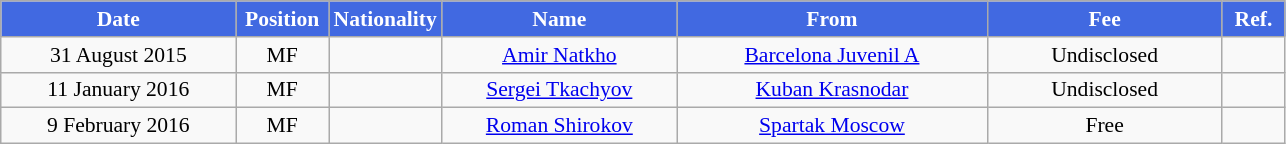<table class="wikitable"  style="text-align:center; font-size:90%; ">
<tr>
<th style="background:#4169E1; color:white; width:150px;">Date</th>
<th style="background:#4169E1; color:white; width:55px;">Position</th>
<th style="background:#4169E1; color:white; width:505x;">Nationality</th>
<th style="background:#4169E1; color:white; width:150px;">Name</th>
<th style="background:#4169E1; color:white; width:200px;">From</th>
<th style="background:#4169E1; color:white; width:150px;">Fee</th>
<th style="background:#4169E1; color:white; width:35px;">Ref.</th>
</tr>
<tr>
<td>31 August 2015</td>
<td>MF</td>
<td></td>
<td><a href='#'>Amir Natkho</a></td>
<td><a href='#'>Barcelona Juvenil A</a></td>
<td>Undisclosed</td>
<td></td>
</tr>
<tr>
<td>11 January 2016</td>
<td>MF</td>
<td></td>
<td><a href='#'>Sergei Tkachyov</a></td>
<td><a href='#'>Kuban Krasnodar</a></td>
<td>Undisclosed</td>
<td></td>
</tr>
<tr>
<td>9 February 2016</td>
<td>MF</td>
<td></td>
<td><a href='#'>Roman Shirokov</a></td>
<td><a href='#'>Spartak Moscow</a></td>
<td>Free</td>
<td></td>
</tr>
</table>
